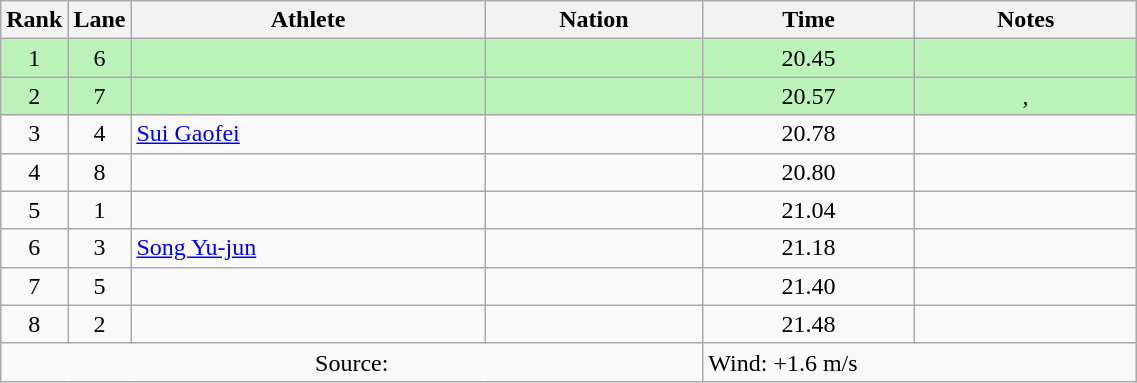<table class="wikitable sortable" style="text-align:center;width: 60%;">
<tr>
<th scope="col" style="width: 10px;">Rank</th>
<th scope="col" style="width: 10px;">Lane</th>
<th scope="col">Athlete</th>
<th scope="col">Nation</th>
<th scope="col">Time</th>
<th scope="col">Notes</th>
</tr>
<tr bgcolor=bbf3bb>
<td>1</td>
<td>6</td>
<td align=left></td>
<td align=left></td>
<td>20.45</td>
<td></td>
</tr>
<tr bgcolor=bbf3bb>
<td>2</td>
<td>7</td>
<td align=left></td>
<td align=left></td>
<td>20.57</td>
<td>, </td>
</tr>
<tr>
<td>3</td>
<td>4</td>
<td align=left><a href='#'>Sui Gaofei</a></td>
<td align=left></td>
<td>20.78</td>
<td></td>
</tr>
<tr>
<td>4</td>
<td>8</td>
<td align=left></td>
<td align=left></td>
<td>20.80</td>
<td></td>
</tr>
<tr>
<td>5</td>
<td>1</td>
<td align=left></td>
<td align=left></td>
<td>21.04</td>
<td></td>
</tr>
<tr>
<td>6</td>
<td>3</td>
<td align=left><a href='#'>Song Yu-jun</a></td>
<td align=left></td>
<td>21.18</td>
<td></td>
</tr>
<tr>
<td>7</td>
<td>5</td>
<td align=left></td>
<td align=left></td>
<td>21.40</td>
<td></td>
</tr>
<tr>
<td>8</td>
<td>2</td>
<td align=left></td>
<td align=left></td>
<td>21.48</td>
<td></td>
</tr>
<tr class="sortbottom">
<td colspan="4">Source:</td>
<td colspan="2" style="text-align:left;">Wind: +1.6 m/s</td>
</tr>
</table>
